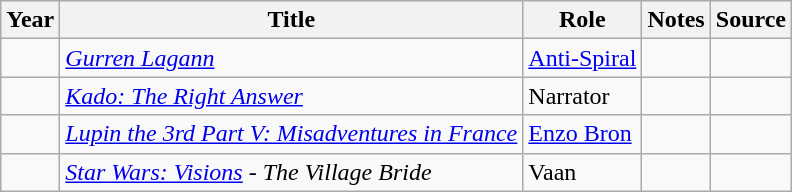<table class="wikitable sortable plainrowheaders">
<tr>
<th>Year</th>
<th>Title</th>
<th>Role</th>
<th class="unsortable">Notes</th>
<th class="unsortable">Source</th>
</tr>
<tr>
<td></td>
<td><em><a href='#'>Gurren Lagann</a></em></td>
<td><a href='#'>Anti-Spiral</a></td>
<td></td>
<td></td>
</tr>
<tr>
<td></td>
<td><em><a href='#'>Kado: The Right Answer</a></em></td>
<td>Narrator</td>
<td></td>
<td></td>
</tr>
<tr>
<td></td>
<td><em><a href='#'>Lupin the 3rd Part V: Misadventures in France</a></em></td>
<td><a href='#'>Enzo Bron</a></td>
<td></td>
<td></td>
</tr>
<tr>
<td></td>
<td><em><a href='#'>Star Wars: Visions</a> - The Village Bride</em></td>
<td>Vaan</td>
<td></td>
<td></td>
</tr>
</table>
